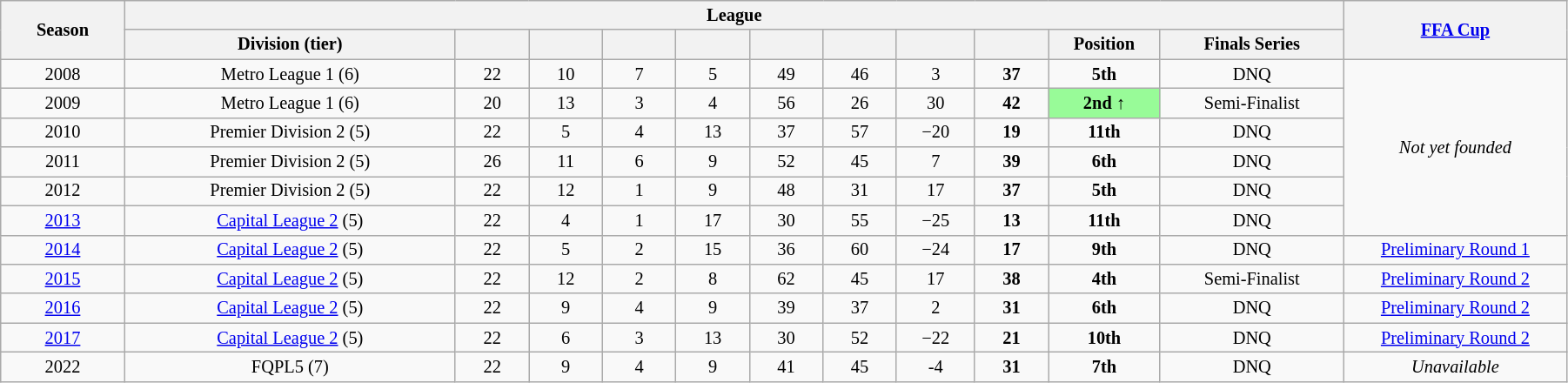<table class="wikitable" style="text-align:center; font-size:85%;width:95%; text-align:center">
<tr>
<th rowspan=2 width=3%>Season</th>
<th rowspan=1 colspan=11 width=28%>League</th>
<th rowspan=2 width=6%><a href='#'>FFA Cup</a></th>
</tr>
<tr>
<th width=9%>Division (tier)</th>
<th width=2%></th>
<th width=2%></th>
<th width=2%></th>
<th width=2%></th>
<th width=2%></th>
<th width=2%></th>
<th width=2%></th>
<th width=2%></th>
<th width=2%>Position</th>
<th width=5%>Finals Series</th>
</tr>
<tr>
<td>2008</td>
<td>Metro League 1 (6)</td>
<td>22</td>
<td>10</td>
<td>7</td>
<td>5</td>
<td>49</td>
<td>46</td>
<td>3</td>
<td><strong>37</strong></td>
<td><strong>5th</strong></td>
<td>DNQ</td>
<td rowspan=6><em>Not yet founded</em></td>
</tr>
<tr>
<td>2009</td>
<td>Metro League 1 (6)</td>
<td>20</td>
<td>13</td>
<td>3</td>
<td>4</td>
<td>56</td>
<td>26</td>
<td>30</td>
<td><strong>42</strong></td>
<td bgcolor=palegreen><strong>2nd ↑</strong></td>
<td>Semi-Finalist</td>
</tr>
<tr>
<td>2010</td>
<td>Premier Division 2 (5)</td>
<td>22</td>
<td>5</td>
<td>4</td>
<td>13</td>
<td>37</td>
<td>57</td>
<td>−20</td>
<td><strong>19</strong></td>
<td><strong>11th</strong></td>
<td>DNQ</td>
</tr>
<tr>
<td>2011</td>
<td>Premier Division 2 (5)</td>
<td>26</td>
<td>11</td>
<td>6</td>
<td>9</td>
<td>52</td>
<td>45</td>
<td>7</td>
<td><strong>39</strong></td>
<td><strong>6th</strong></td>
<td>DNQ</td>
</tr>
<tr>
<td>2012</td>
<td>Premier Division 2 (5)</td>
<td>22</td>
<td>12</td>
<td>1</td>
<td>9</td>
<td>48</td>
<td>31</td>
<td>17</td>
<td><strong>37</strong></td>
<td><strong>5th</strong></td>
<td>DNQ</td>
</tr>
<tr>
<td><a href='#'>2013</a></td>
<td><a href='#'>Capital League 2</a>  (5)</td>
<td>22</td>
<td>4</td>
<td>1</td>
<td>17</td>
<td>30</td>
<td>55</td>
<td>−25</td>
<td><strong>13</strong></td>
<td><strong>11th</strong></td>
<td>DNQ</td>
</tr>
<tr>
<td><a href='#'>2014</a></td>
<td><a href='#'>Capital League 2</a>  (5)</td>
<td>22</td>
<td>5</td>
<td>2</td>
<td>15</td>
<td>36</td>
<td>60</td>
<td>−24</td>
<td><strong>17</strong></td>
<td><strong>9th</strong></td>
<td>DNQ</td>
<td><a href='#'>Preliminary Round 1</a></td>
</tr>
<tr>
<td><a href='#'>2015</a></td>
<td><a href='#'>Capital League 2</a>  (5)</td>
<td>22</td>
<td>12</td>
<td>2</td>
<td>8</td>
<td>62</td>
<td>45</td>
<td>17</td>
<td><strong>38</strong></td>
<td><strong>4th</strong></td>
<td>Semi-Finalist</td>
<td><a href='#'>Preliminary Round 2</a></td>
</tr>
<tr>
<td><a href='#'>2016</a></td>
<td><a href='#'>Capital League 2</a>  (5)</td>
<td>22</td>
<td>9</td>
<td>4</td>
<td>9</td>
<td>39</td>
<td>37</td>
<td>2</td>
<td><strong>31</strong></td>
<td><strong>6th</strong></td>
<td>DNQ</td>
<td><a href='#'>Preliminary Round 2</a></td>
</tr>
<tr>
<td><a href='#'>2017</a></td>
<td><a href='#'>Capital League 2</a>  (5)</td>
<td>22</td>
<td>6</td>
<td>3</td>
<td>13</td>
<td>30</td>
<td>52</td>
<td>−22</td>
<td><strong>21</strong></td>
<td><strong>10th</strong></td>
<td>DNQ</td>
<td><a href='#'>Preliminary Round 2</a></td>
</tr>
<tr>
<td>2022</td>
<td>FQPL5  (7)</td>
<td>22</td>
<td>9</td>
<td>4</td>
<td>9</td>
<td>41</td>
<td>45</td>
<td>-4</td>
<td><strong>31</strong></td>
<td><strong>7th</strong></td>
<td>DNQ</td>
<td><em>Unavailable</em></td>
</tr>
</table>
